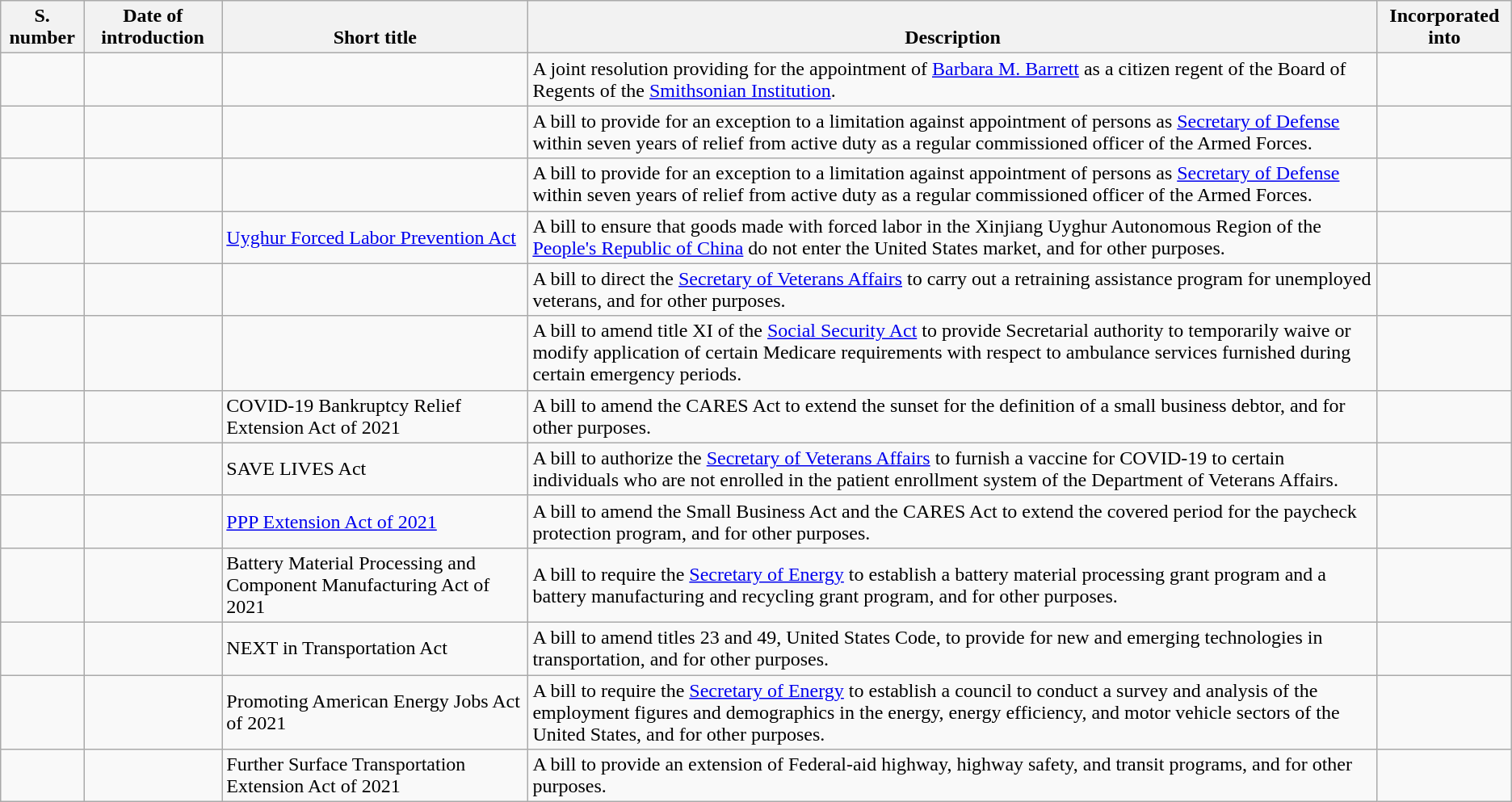<table class="wikitable">
<tr valign="bottom">
<th>S. number</th>
<th>Date of introduction</th>
<th>Short title</th>
<th>Description</th>
<th>Incorporated into</th>
</tr>
<tr>
<td></td>
<td></td>
<td></td>
<td>A joint resolution providing for the appointment of <a href='#'>Barbara M. Barrett</a> as a citizen regent of the Board of Regents of the <a href='#'>Smithsonian Institution</a>.</td>
<td></td>
</tr>
<tr>
<td></td>
<td></td>
<td></td>
<td>A bill to provide for an exception to a limitation against appointment of persons as <a href='#'>Secretary of Defense</a> within seven years of relief from active duty as a regular commissioned officer of the Armed Forces.</td>
<td></td>
</tr>
<tr>
<td></td>
<td></td>
<td></td>
<td>A bill to provide for an exception to a limitation against appointment of persons as <a href='#'>Secretary of Defense</a> within seven years of relief from active duty as a regular commissioned officer of the Armed Forces.</td>
<td></td>
</tr>
<tr>
<td></td>
<td></td>
<td><a href='#'>Uyghur Forced Labor Prevention Act</a></td>
<td>A bill to ensure that goods made with forced labor in the Xinjiang Uyghur Autonomous Region of the <a href='#'>People's Republic of China</a> do not enter the United States market, and for other purposes.</td>
<td></td>
</tr>
<tr>
<td></td>
<td></td>
<td></td>
<td>A bill to direct the <a href='#'>Secretary of Veterans Affairs</a> to carry out a retraining assistance program for unemployed veterans, and for other purposes.</td>
<td></td>
</tr>
<tr>
<td></td>
<td></td>
<td></td>
<td>A bill to amend title XI of the <a href='#'>Social Security Act</a> to provide Secretarial authority to temporarily waive or modify application of certain Medicare requirements with respect to ambulance services furnished during certain emergency periods.</td>
<td></td>
</tr>
<tr>
<td></td>
<td></td>
<td>COVID-19 Bankruptcy Relief Extension Act of 2021</td>
<td>A bill to amend the CARES Act to extend the sunset for the definition of a small business debtor, and for other purposes.</td>
<td></td>
</tr>
<tr>
<td></td>
<td></td>
<td>SAVE LIVES Act</td>
<td>A bill to authorize the <a href='#'>Secretary of Veterans Affairs</a> to furnish a vaccine for COVID-19 to certain individuals who are not enrolled in the patient enrollment system of the Department of Veterans Affairs.</td>
<td></td>
</tr>
<tr>
<td></td>
<td></td>
<td><a href='#'>PPP Extension Act of 2021</a></td>
<td>A bill to amend the Small Business Act and the CARES Act to extend the covered period for the paycheck protection program, and for other purposes.</td>
<td></td>
</tr>
<tr>
<td></td>
<td></td>
<td>Battery Material Processing and Component Manufacturing Act of 2021</td>
<td>A bill to require the <a href='#'>Secretary of Energy</a> to establish a battery material processing grant program and a battery manufacturing and recycling grant program, and for other purposes.</td>
<td></td>
</tr>
<tr>
<td></td>
<td></td>
<td>NEXT in Transportation Act</td>
<td>A bill to amend titles 23 and 49, United States Code, to provide for new and emerging technologies in transportation, and for other purposes.</td>
<td></td>
</tr>
<tr>
<td></td>
<td></td>
<td>Promoting American Energy Jobs Act of 2021</td>
<td>A bill to require the <a href='#'>Secretary of Energy</a> to establish a council to conduct a survey and analysis of the employment figures and demographics in the energy, energy efficiency, and motor vehicle sectors of the United States, and for other purposes.</td>
<td></td>
</tr>
<tr>
<td></td>
<td></td>
<td>Further Surface Transportation Extension Act of 2021</td>
<td>A bill to provide an extension of Federal-aid highway, highway safety, and transit programs, and for other purposes.</td>
<td></td>
</tr>
</table>
